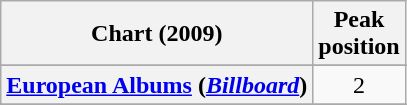<table class="wikitable sortable plainrowheaders" style="text-align:center">
<tr>
<th scope="col">Chart (2009)</th>
<th scope="col">Peak <br> position</th>
</tr>
<tr>
</tr>
<tr>
</tr>
<tr>
</tr>
<tr>
</tr>
<tr>
</tr>
<tr>
</tr>
<tr>
</tr>
<tr>
</tr>
<tr>
<th scope="row"><a href='#'>European Albums</a> (<em><a href='#'>Billboard</a></em>)</th>
<td style="text-align:center;">2</td>
</tr>
<tr>
</tr>
<tr>
</tr>
<tr>
</tr>
<tr>
</tr>
<tr>
</tr>
<tr>
</tr>
<tr>
</tr>
<tr>
</tr>
<tr>
</tr>
<tr>
</tr>
<tr>
</tr>
<tr>
</tr>
<tr>
</tr>
<tr>
</tr>
<tr>
</tr>
<tr>
</tr>
<tr>
</tr>
<tr>
</tr>
<tr>
</tr>
<tr>
</tr>
<tr>
</tr>
</table>
